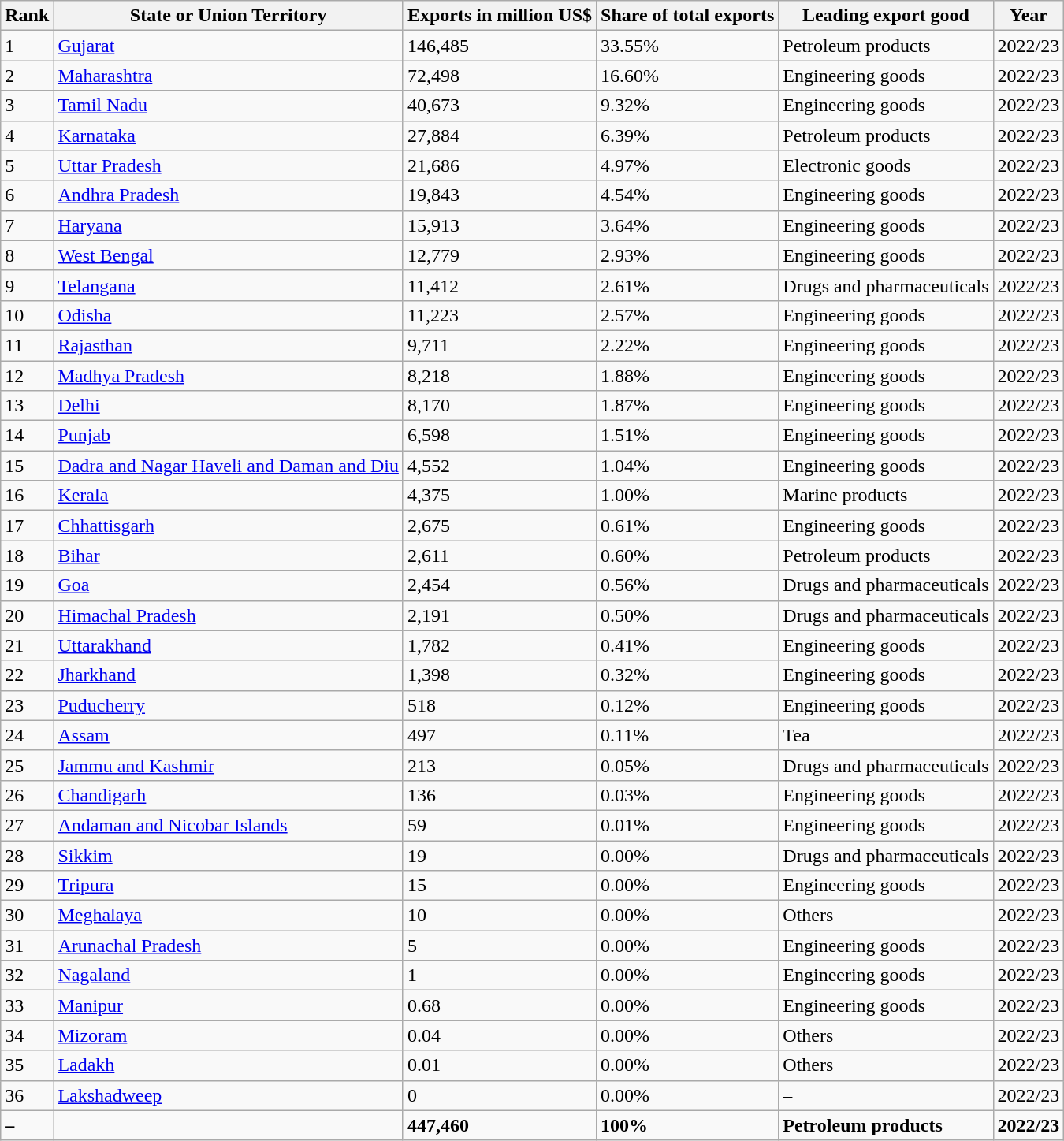<table class="wikitable sortable">
<tr>
<th>Rank</th>
<th>State or Union Territory</th>
<th>Exports in million US$</th>
<th>Share of total exports</th>
<th>Leading export good</th>
<th>Year</th>
</tr>
<tr>
<td>1</td>
<td><a href='#'>Gujarat</a></td>
<td>146,485</td>
<td>33.55%</td>
<td>Petroleum products</td>
<td>2022/23</td>
</tr>
<tr>
<td>2</td>
<td><a href='#'>Maharashtra</a></td>
<td>72,498</td>
<td>16.60%</td>
<td>Engineering goods</td>
<td>2022/23</td>
</tr>
<tr>
<td>3</td>
<td><a href='#'>Tamil Nadu</a></td>
<td>40,673</td>
<td>9.32%</td>
<td>Engineering goods</td>
<td>2022/23</td>
</tr>
<tr>
<td>4</td>
<td><a href='#'>Karnataka</a></td>
<td>27,884</td>
<td>6.39%</td>
<td>Petroleum products</td>
<td>2022/23</td>
</tr>
<tr>
<td>5</td>
<td><a href='#'>Uttar Pradesh</a></td>
<td>21,686</td>
<td>4.97%</td>
<td>Electronic goods</td>
<td>2022/23</td>
</tr>
<tr>
<td>6</td>
<td><a href='#'>Andhra Pradesh</a></td>
<td>19,843</td>
<td>4.54%</td>
<td>Engineering goods</td>
<td>2022/23</td>
</tr>
<tr>
<td>7</td>
<td><a href='#'>Haryana</a></td>
<td>15,913</td>
<td>3.64%</td>
<td>Engineering goods</td>
<td>2022/23</td>
</tr>
<tr>
<td>8</td>
<td><a href='#'>West Bengal</a></td>
<td>12,779</td>
<td>2.93%</td>
<td>Engineering goods</td>
<td>2022/23</td>
</tr>
<tr>
<td>9</td>
<td><a href='#'>Telangana</a></td>
<td>11,412</td>
<td>2.61%</td>
<td>Drugs and pharmaceuticals</td>
<td>2022/23</td>
</tr>
<tr>
<td>10</td>
<td><a href='#'>Odisha</a></td>
<td>11,223</td>
<td>2.57%</td>
<td>Engineering goods</td>
<td>2022/23</td>
</tr>
<tr>
<td>11</td>
<td><a href='#'>Rajasthan</a></td>
<td>9,711</td>
<td>2.22%</td>
<td>Engineering goods</td>
<td>2022/23</td>
</tr>
<tr>
<td>12</td>
<td><a href='#'>Madhya Pradesh</a></td>
<td>8,218</td>
<td>1.88%</td>
<td>Engineering goods</td>
<td>2022/23</td>
</tr>
<tr>
<td>13</td>
<td><a href='#'>Delhi</a></td>
<td>8,170</td>
<td>1.87%</td>
<td>Engineering goods</td>
<td>2022/23</td>
</tr>
<tr>
<td>14</td>
<td><a href='#'>Punjab</a></td>
<td>6,598</td>
<td>1.51%</td>
<td>Engineering goods</td>
<td>2022/23</td>
</tr>
<tr>
<td>15</td>
<td><a href='#'>Dadra and Nagar Haveli and Daman and Diu</a></td>
<td>4,552</td>
<td>1.04%</td>
<td>Engineering goods</td>
<td>2022/23</td>
</tr>
<tr>
<td>16</td>
<td><a href='#'>Kerala</a></td>
<td>4,375</td>
<td>1.00%</td>
<td>Marine products</td>
<td>2022/23</td>
</tr>
<tr>
<td>17</td>
<td><a href='#'>Chhattisgarh</a></td>
<td>2,675</td>
<td>0.61%</td>
<td>Engineering goods</td>
<td>2022/23</td>
</tr>
<tr>
<td>18</td>
<td><a href='#'>Bihar</a></td>
<td>2,611</td>
<td>0.60%</td>
<td>Petroleum products</td>
<td>2022/23</td>
</tr>
<tr>
<td>19</td>
<td><a href='#'>Goa</a></td>
<td>2,454</td>
<td>0.56%</td>
<td>Drugs and pharmaceuticals</td>
<td>2022/23</td>
</tr>
<tr>
<td>20</td>
<td><a href='#'>Himachal Pradesh</a></td>
<td>2,191</td>
<td>0.50%</td>
<td>Drugs and pharmaceuticals</td>
<td>2022/23</td>
</tr>
<tr>
<td>21</td>
<td><a href='#'>Uttarakhand</a></td>
<td>1,782</td>
<td>0.41%</td>
<td>Engineering goods</td>
<td>2022/23</td>
</tr>
<tr>
<td>22</td>
<td><a href='#'>Jharkhand</a></td>
<td>1,398</td>
<td>0.32%</td>
<td>Engineering goods</td>
<td>2022/23</td>
</tr>
<tr>
<td>23</td>
<td><a href='#'>Puducherry</a></td>
<td>518</td>
<td>0.12%</td>
<td>Engineering goods</td>
<td>2022/23</td>
</tr>
<tr>
<td>24</td>
<td><a href='#'>Assam</a></td>
<td>497</td>
<td>0.11%</td>
<td>Tea</td>
<td>2022/23</td>
</tr>
<tr>
<td>25</td>
<td><a href='#'>Jammu and Kashmir</a></td>
<td>213</td>
<td>0.05%</td>
<td>Drugs and pharmaceuticals</td>
<td>2022/23</td>
</tr>
<tr>
<td>26</td>
<td><a href='#'>Chandigarh</a></td>
<td>136</td>
<td>0.03%</td>
<td>Engineering goods</td>
<td>2022/23</td>
</tr>
<tr>
<td>27</td>
<td><a href='#'>Andaman and Nicobar Islands</a></td>
<td>59</td>
<td>0.01%</td>
<td>Engineering goods</td>
<td>2022/23</td>
</tr>
<tr>
<td>28</td>
<td><a href='#'>Sikkim</a></td>
<td>19</td>
<td>0.00%</td>
<td>Drugs and pharmaceuticals</td>
<td>2022/23</td>
</tr>
<tr>
<td>29</td>
<td><a href='#'>Tripura</a></td>
<td>15</td>
<td>0.00%</td>
<td>Engineering goods</td>
<td>2022/23</td>
</tr>
<tr>
<td>30</td>
<td><a href='#'>Meghalaya</a></td>
<td>10</td>
<td>0.00%</td>
<td>Others</td>
<td>2022/23</td>
</tr>
<tr>
<td>31</td>
<td><a href='#'>Arunachal Pradesh</a></td>
<td>5</td>
<td>0.00%</td>
<td>Engineering goods</td>
<td>2022/23</td>
</tr>
<tr>
<td>32</td>
<td><a href='#'>Nagaland</a></td>
<td>1</td>
<td>0.00%</td>
<td>Engineering goods</td>
<td>2022/23</td>
</tr>
<tr>
<td>33</td>
<td><a href='#'>Manipur</a></td>
<td>0.68</td>
<td>0.00%</td>
<td>Engineering goods</td>
<td>2022/23</td>
</tr>
<tr>
<td>34</td>
<td><a href='#'>Mizoram</a></td>
<td>0.04</td>
<td>0.00%</td>
<td>Others</td>
<td>2022/23</td>
</tr>
<tr>
<td>35</td>
<td><a href='#'>Ladakh</a></td>
<td>0.01</td>
<td>0.00%</td>
<td>Others</td>
<td>2022/23</td>
</tr>
<tr>
<td>36</td>
<td><a href='#'>Lakshadweep</a></td>
<td>0</td>
<td>0.00%</td>
<td>–</td>
<td>2022/23</td>
</tr>
<tr>
<td><strong>–</strong></td>
<td><strong></strong></td>
<td><strong>447,460</strong></td>
<td><strong>100%</strong></td>
<td><strong>Petroleum products</strong></td>
<td><strong>2022/23</strong></td>
</tr>
</table>
